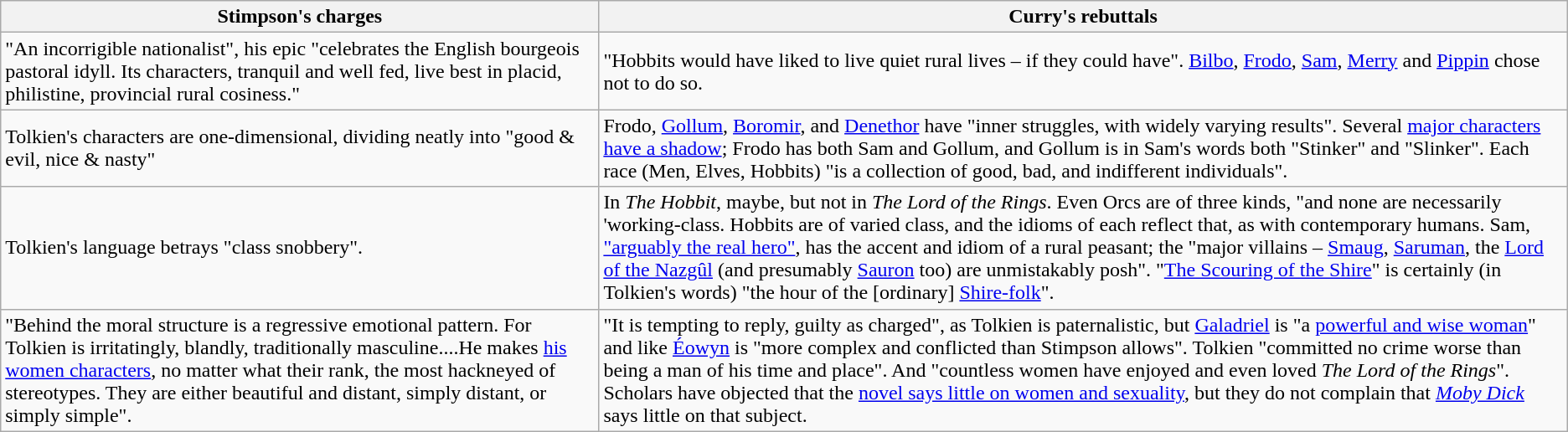<table class="wikitable">
<tr>
<th>Stimpson's charges</th>
<th>Curry's rebuttals</th>
</tr>
<tr>
<td>"An incorrigible nationalist", his epic "celebrates the English bourgeois pastoral idyll. Its characters, tranquil and well fed, live best in placid, philistine, provincial rural cosiness."</td>
<td>"Hobbits would have liked to live quiet rural lives – if they could have". <a href='#'>Bilbo</a>, <a href='#'>Frodo</a>, <a href='#'>Sam</a>, <a href='#'>Merry</a> and <a href='#'>Pippin</a> chose not to do so.</td>
</tr>
<tr>
<td>Tolkien's characters are one-dimensional, dividing neatly into "good & evil, nice & nasty"</td>
<td>Frodo, <a href='#'>Gollum</a>, <a href='#'>Boromir</a>, and <a href='#'>Denethor</a> have "inner struggles, with widely varying results". Several <a href='#'>major characters have a shadow</a>; Frodo has both Sam and Gollum, and Gollum is in Sam's words both "Stinker" and "Slinker". Each race (Men, Elves, Hobbits) "is a collection of good, bad, and indifferent individuals".</td>
</tr>
<tr>
<td>Tolkien's language betrays "class snobbery".</td>
<td>In <em>The Hobbit</em>, maybe, but not in <em>The Lord of the Rings</em>. Even Orcs are of three kinds, "and none are necessarily 'working-class. Hobbits are of varied class, and the idioms of each reflect that, as with contemporary humans. Sam, <a href='#'>"arguably the real hero"</a>, has the accent and idiom of a rural peasant; the "major villains – <a href='#'>Smaug</a>, <a href='#'>Saruman</a>, the <a href='#'>Lord of the Nazgûl</a> (and presumably <a href='#'>Sauron</a> too) are unmistakably posh". "<a href='#'>The Scouring of the Shire</a>" is certainly (in Tolkien's words) "the hour of the [ordinary] <a href='#'>Shire-folk</a>".</td>
</tr>
<tr>
<td>"Behind the moral structure is a regressive emotional pattern. For Tolkien is irritatingly, blandly, traditionally masculine....He makes <a href='#'>his women characters</a>, no matter what their rank, the most hackneyed of stereotypes. They are either beautiful and distant, simply distant, or simply simple".</td>
<td>"It is tempting to reply, guilty as charged", as Tolkien is paternalistic, but <a href='#'>Galadriel</a> is "a <a href='#'>powerful and wise woman</a>" and like <a href='#'>Éowyn</a> is "more complex and conflicted than Stimpson allows". Tolkien "committed no crime worse than being a man of his time and place". And "countless women have enjoyed and even loved <em>The Lord of the Rings</em>". Scholars have objected that the <a href='#'>novel says little on women and sexuality</a>, but they do not complain that <em><a href='#'>Moby Dick</a></em> says little on that subject.</td>
</tr>
</table>
